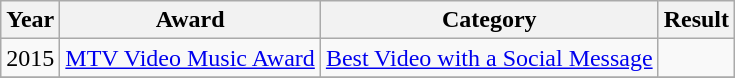<table class="wikitable">
<tr>
<th scope="col">Year</th>
<th scope="col">Award</th>
<th scope="col">Category</th>
<th scope="col">Result</th>
</tr>
<tr>
<td rowspan="1">2015</td>
<td rowspan="1"><a href='#'>MTV Video Music Award</a></td>
<td><a href='#'>Best Video with a Social Message</a></td>
<td></td>
</tr>
<tr>
</tr>
</table>
